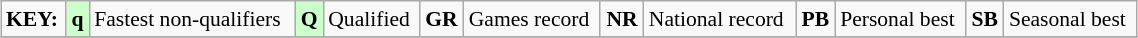<table class="wikitable" style="margin:0.5em auto; font-size:90%;position:relative;" width=60%>
<tr>
<td><strong>KEY:</strong></td>
<td bgcolor=ccffcc align=center><strong>q</strong></td>
<td>Fastest non-qualifiers</td>
<td bgcolor=ccffcc align=center><strong>Q</strong></td>
<td>Qualified</td>
<td align=center><strong>GR</strong></td>
<td>Games record</td>
<td align=center><strong>NR</strong></td>
<td>National record</td>
<td align=center><strong>PB</strong></td>
<td>Personal best</td>
<td align=center><strong>SB</strong></td>
<td>Seasonal best</td>
</tr>
<tr>
</tr>
</table>
